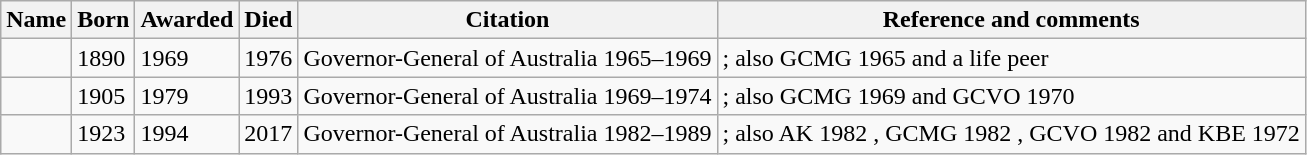<table class="wikitable sortable" style="text-align: left">
<tr>
<th>Name</th>
<th>Born</th>
<th>Awarded</th>
<th>Died</th>
<th>Citation</th>
<th>Reference and comments</th>
</tr>
<tr>
<td></td>
<td>1890</td>
<td>1969</td>
<td>1976</td>
<td>Governor-General of Australia 1965–1969</td>
<td>; also GCMG 1965  and a life peer</td>
</tr>
<tr>
<td></td>
<td>1905</td>
<td>1979</td>
<td>1993</td>
<td>Governor-General of Australia 1969–1974</td>
<td>; also GCMG 1969  and GCVO 1970 </td>
</tr>
<tr>
<td></td>
<td>1923</td>
<td>1994</td>
<td>2017</td>
<td>Governor-General of Australia 1982–1989</td>
<td>; also AK 1982 , GCMG 1982 , GCVO 1982  and KBE 1972 </td>
</tr>
</table>
